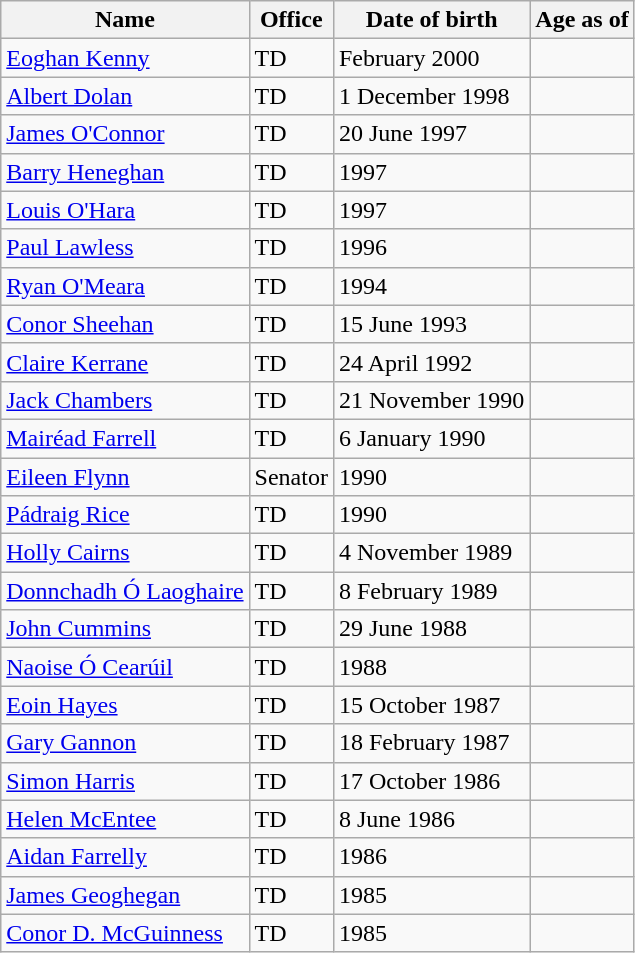<table class="wikitable">
<tr>
<th>Name</th>
<th>Office</th>
<th>Date of birth</th>
<th>Age as of </th>
</tr>
<tr>
<td><a href='#'>Eoghan Kenny</a></td>
<td>TD</td>
<td>February 2000</td>
<td></td>
</tr>
<tr>
<td><a href='#'>Albert Dolan</a></td>
<td>TD</td>
<td>1 December 1998</td>
<td></td>
</tr>
<tr>
<td><a href='#'>James O'Connor</a></td>
<td>TD</td>
<td>20 June 1997</td>
<td></td>
</tr>
<tr>
<td><a href='#'>Barry Heneghan</a></td>
<td>TD</td>
<td>1997</td>
<td></td>
</tr>
<tr>
<td><a href='#'>Louis O'Hara</a></td>
<td>TD</td>
<td>1997</td>
<td></td>
</tr>
<tr>
<td><a href='#'>Paul Lawless</a></td>
<td>TD</td>
<td>1996</td>
<td></td>
</tr>
<tr>
<td><a href='#'>Ryan O'Meara</a></td>
<td>TD</td>
<td>1994</td>
<td></td>
</tr>
<tr>
<td><a href='#'>Conor Sheehan</a></td>
<td>TD</td>
<td>15 June 1993</td>
<td></td>
</tr>
<tr>
<td><a href='#'>Claire Kerrane</a></td>
<td>TD</td>
<td>24 April 1992</td>
<td></td>
</tr>
<tr>
<td><a href='#'>Jack Chambers</a></td>
<td>TD</td>
<td>21 November 1990</td>
<td></td>
</tr>
<tr>
<td><a href='#'>Mairéad Farrell</a></td>
<td>TD</td>
<td>6 January 1990</td>
<td></td>
</tr>
<tr>
<td><a href='#'>Eileen Flynn</a></td>
<td>Senator</td>
<td>1990</td>
<td></td>
</tr>
<tr>
<td><a href='#'>Pádraig Rice</a></td>
<td>TD</td>
<td>1990</td>
<td></td>
</tr>
<tr>
<td><a href='#'>Holly Cairns</a></td>
<td>TD</td>
<td>4 November 1989</td>
<td></td>
</tr>
<tr>
<td><a href='#'>Donnchadh Ó Laoghaire</a></td>
<td>TD</td>
<td>8 February 1989</td>
<td></td>
</tr>
<tr>
<td><a href='#'>John Cummins</a></td>
<td>TD</td>
<td>29 June 1988</td>
<td></td>
</tr>
<tr>
<td><a href='#'>Naoise Ó Cearúil</a></td>
<td>TD</td>
<td>1988</td>
<td></td>
</tr>
<tr>
<td><a href='#'>Eoin Hayes</a></td>
<td>TD</td>
<td>15 October 1987</td>
<td></td>
</tr>
<tr>
<td><a href='#'>Gary Gannon</a></td>
<td>TD</td>
<td>18 February 1987</td>
<td></td>
</tr>
<tr>
<td><a href='#'>Simon Harris</a></td>
<td>TD</td>
<td>17 October 1986</td>
<td></td>
</tr>
<tr>
<td><a href='#'>Helen McEntee</a></td>
<td>TD</td>
<td>8 June 1986</td>
<td></td>
</tr>
<tr>
<td><a href='#'>Aidan Farrelly</a></td>
<td>TD</td>
<td>1986</td>
<td></td>
</tr>
<tr>
<td><a href='#'>James Geoghegan</a></td>
<td>TD</td>
<td>1985</td>
<td></td>
</tr>
<tr>
<td><a href='#'>Conor D. McGuinness</a></td>
<td>TD</td>
<td>1985</td>
<td></td>
</tr>
</table>
